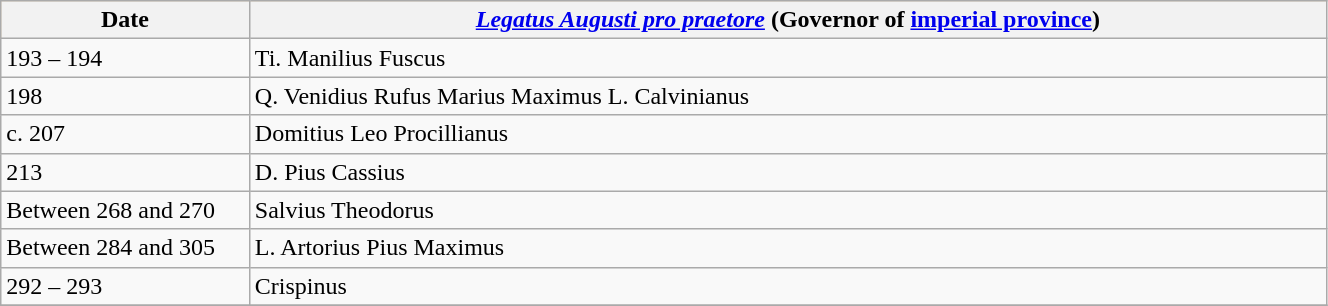<table class="wikitable"  width="70%">
<tr bgcolor="#FFDEAD">
<th width="9%">Date</th>
<th width="39%"><em><a href='#'>Legatus Augusti pro praetore</a></em> (Governor of <a href='#'>imperial province</a>)</th>
</tr>
<tr>
<td>193 – 194</td>
<td>Ti. Manilius Fuscus</td>
</tr>
<tr>
<td>198</td>
<td>Q. Venidius Rufus Marius Maximus L. Calvinianus</td>
</tr>
<tr>
<td>c. 207</td>
<td>Domitius Leo Procillianus</td>
</tr>
<tr>
<td>213</td>
<td>D. Pius Cassius</td>
</tr>
<tr>
<td>Between 268 and 270</td>
<td>Salvius Theodorus</td>
</tr>
<tr>
<td>Between 284 and 305</td>
<td>L. Artorius Pius Maximus</td>
</tr>
<tr>
<td>292 – 293</td>
<td>Crispinus</td>
</tr>
<tr>
</tr>
</table>
